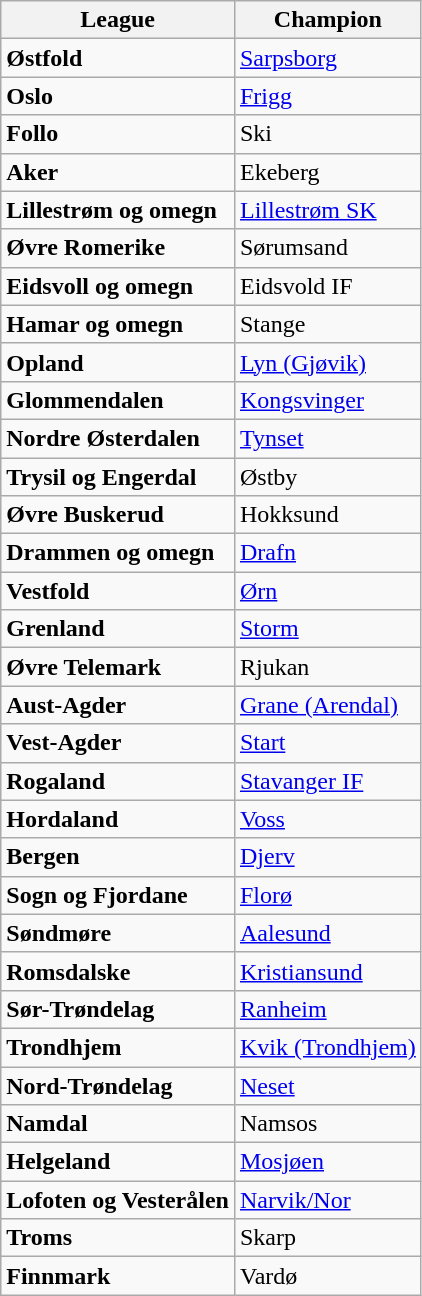<table class="wikitable">
<tr>
<th>League</th>
<th>Champion</th>
</tr>
<tr>
<td><strong>Østfold</strong></td>
<td><a href='#'>Sarpsborg</a></td>
</tr>
<tr>
<td><strong>Oslo</strong></td>
<td><a href='#'>Frigg</a></td>
</tr>
<tr>
<td><strong>Follo</strong></td>
<td>Ski</td>
</tr>
<tr>
<td><strong>Aker</strong></td>
<td>Ekeberg</td>
</tr>
<tr>
<td><strong>Lillestrøm og omegn</strong></td>
<td><a href='#'>Lillestrøm SK</a></td>
</tr>
<tr>
<td><strong>Øvre Romerike</strong></td>
<td>Sørumsand</td>
</tr>
<tr>
<td><strong>Eidsvoll og omegn</strong></td>
<td>Eidsvold IF</td>
</tr>
<tr>
<td><strong>Hamar og omegn</strong></td>
<td>Stange</td>
</tr>
<tr>
<td><strong>Opland</strong></td>
<td><a href='#'>Lyn (Gjøvik)</a></td>
</tr>
<tr>
<td><strong>Glommendalen</strong></td>
<td><a href='#'>Kongsvinger</a></td>
</tr>
<tr>
<td><strong>Nordre Østerdalen</strong></td>
<td><a href='#'>Tynset</a></td>
</tr>
<tr>
<td><strong>Trysil og Engerdal</strong></td>
<td>Østby</td>
</tr>
<tr>
<td><strong>Øvre Buskerud</strong></td>
<td>Hokksund</td>
</tr>
<tr>
<td><strong>Drammen og omegn</strong></td>
<td><a href='#'>Drafn</a></td>
</tr>
<tr>
<td><strong>Vestfold</strong></td>
<td><a href='#'>Ørn</a></td>
</tr>
<tr>
<td><strong>Grenland</strong></td>
<td><a href='#'>Storm</a></td>
</tr>
<tr>
<td><strong>Øvre Telemark</strong></td>
<td>Rjukan</td>
</tr>
<tr>
<td><strong>Aust-Agder</strong></td>
<td><a href='#'>Grane (Arendal)</a></td>
</tr>
<tr>
<td><strong>Vest-Agder</strong></td>
<td><a href='#'>Start</a></td>
</tr>
<tr>
<td><strong>Rogaland</strong></td>
<td><a href='#'>Stavanger IF</a></td>
</tr>
<tr>
<td><strong>Hordaland</strong></td>
<td><a href='#'>Voss</a></td>
</tr>
<tr>
<td><strong>Bergen</strong></td>
<td><a href='#'>Djerv</a></td>
</tr>
<tr>
<td><strong>Sogn og Fjordane</strong></td>
<td><a href='#'>Florø</a></td>
</tr>
<tr>
<td><strong>Søndmøre</strong></td>
<td><a href='#'>Aalesund</a></td>
</tr>
<tr>
<td><strong>Romsdalske</strong></td>
<td><a href='#'>Kristiansund</a></td>
</tr>
<tr>
<td><strong>Sør-Trøndelag</strong></td>
<td><a href='#'>Ranheim</a></td>
</tr>
<tr>
<td><strong>Trondhjem</strong></td>
<td><a href='#'>Kvik (Trondhjem)</a></td>
</tr>
<tr>
<td><strong>Nord-Trøndelag</strong></td>
<td><a href='#'>Neset</a></td>
</tr>
<tr>
<td><strong>Namdal</strong></td>
<td>Namsos</td>
</tr>
<tr>
<td><strong>Helgeland</strong></td>
<td><a href='#'>Mosjøen</a></td>
</tr>
<tr>
<td><strong>Lofoten og Vesterålen</strong></td>
<td><a href='#'>Narvik/Nor</a></td>
</tr>
<tr>
<td><strong>Troms</strong></td>
<td>Skarp</td>
</tr>
<tr>
<td><strong>Finnmark</strong></td>
<td>Vardø</td>
</tr>
</table>
